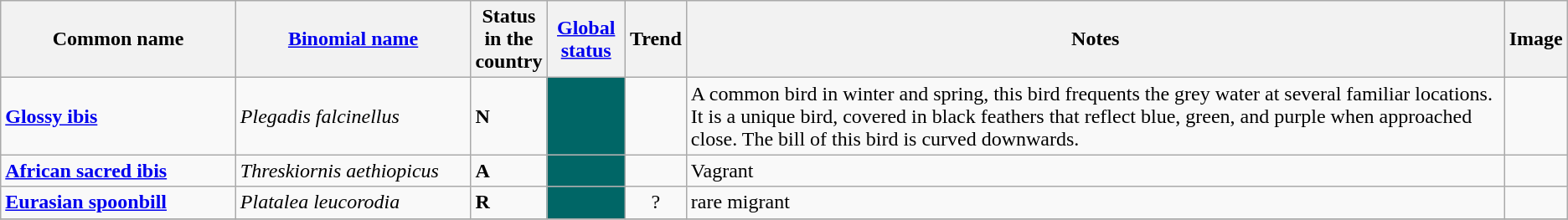<table class="wikitable sortable">
<tr>
<th width="15%">Common name</th>
<th width="15%"><a href='#'>Binomial name</a></th>
<th width="1%">Status in the country</th>
<th width="5%"><a href='#'>Global status</a></th>
<th width="1%">Trend</th>
<th class="unsortable">Notes</th>
<th class="unsortable">Image</th>
</tr>
<tr>
<td><strong><a href='#'>Glossy ibis</a></strong></td>
<td><em>Plegadis falcinellus</em></td>
<td><strong>N</strong></td>
<td align=center style="background: #006666"></td>
<td align=center></td>
<td>A common bird in winter and spring, this bird frequents the grey water at several familiar locations. It is a unique bird, covered in black feathers that reflect blue, green, and purple when approached close. The bill of this bird is curved downwards.</td>
<td></td>
</tr>
<tr>
<td><strong><a href='#'>African sacred ibis</a></strong></td>
<td><em>Threskiornis aethiopicus</em></td>
<td><strong>A</strong></td>
<td align=center style="background: #006666"></td>
<td align=center></td>
<td>Vagrant</td>
<td></td>
</tr>
<tr>
<td><strong><a href='#'>Eurasian spoonbill</a></strong></td>
<td><em>Platalea leucorodia</em></td>
<td><strong>R</strong></td>
<td align=center style="background: #006666"></td>
<td align=center>?</td>
<td>rare migrant</td>
<td></td>
</tr>
<tr>
</tr>
</table>
